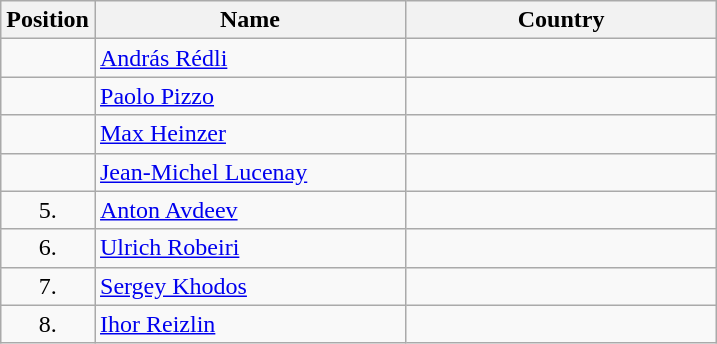<table class="wikitable">
<tr>
<th width="20">Position</th>
<th width="200">Name</th>
<th width="200">Country</th>
</tr>
<tr>
<td align="center"></td>
<td><a href='#'>András Rédli</a></td>
<td></td>
</tr>
<tr>
<td align="center"></td>
<td><a href='#'>Paolo Pizzo</a></td>
<td></td>
</tr>
<tr>
<td align="center"></td>
<td><a href='#'>Max Heinzer</a></td>
<td></td>
</tr>
<tr>
<td align="center"></td>
<td><a href='#'>Jean-Michel Lucenay</a></td>
<td></td>
</tr>
<tr>
<td align="center">5.</td>
<td><a href='#'>Anton Avdeev</a></td>
<td></td>
</tr>
<tr>
<td align="center">6.</td>
<td><a href='#'>Ulrich Robeiri</a></td>
<td></td>
</tr>
<tr>
<td align="center">7.</td>
<td><a href='#'>Sergey Khodos</a></td>
<td></td>
</tr>
<tr>
<td align="center">8.</td>
<td><a href='#'>Ihor Reizlin</a></td>
<td></td>
</tr>
</table>
